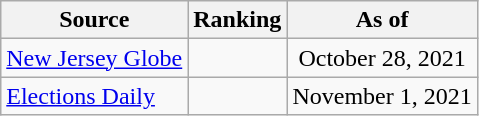<table class="wikitable" style="text-align:center">
<tr>
<th>Source</th>
<th>Ranking</th>
<th>As of</th>
</tr>
<tr>
<td align=left><a href='#'>New Jersey Globe</a></td>
<td></td>
<td>October 28, 2021</td>
</tr>
<tr>
<td align=left><a href='#'>Elections Daily</a></td>
<td></td>
<td>November 1, 2021</td>
</tr>
</table>
